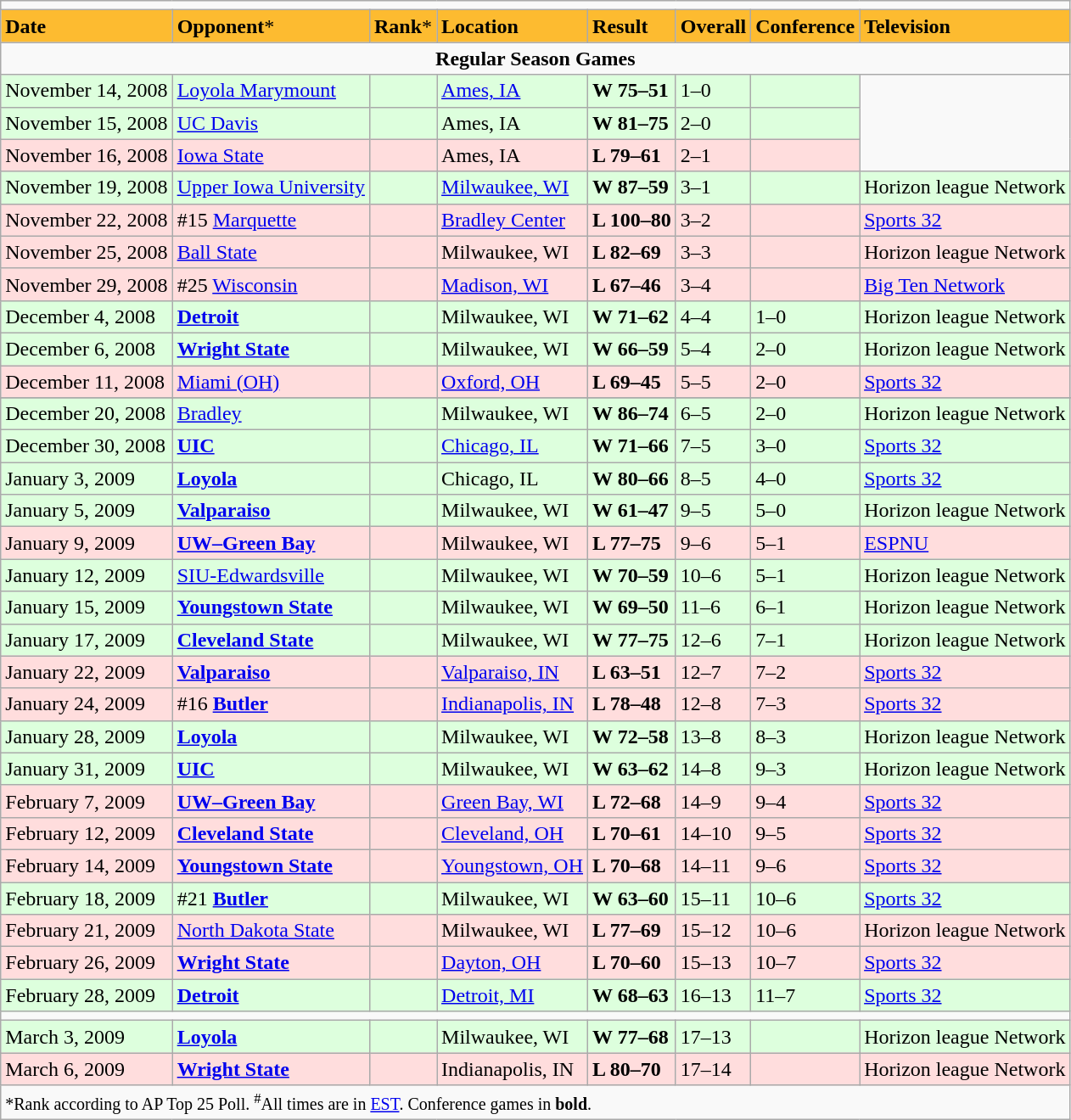<table class="wikitable">
<tr>
<td colspan="8"></td>
</tr>
<tr style="background:#FDBB30; color:black;">
<td><strong>Date</strong></td>
<td><strong>Opponent</strong>*</td>
<td><strong>Rank</strong>*</td>
<td><strong>Location</strong></td>
<td><strong>Result</strong></td>
<td><strong>Overall</strong></td>
<td><strong>Conference</strong></td>
<td><strong>Television</strong></td>
</tr>
<tr>
<td colspan="8" style="text-align:center"><strong>Regular Season Games</strong></td>
</tr>
<tr style="background:#ddffdd; ">
<td>November 14, 2008</td>
<td><a href='#'>Loyola Marymount</a></td>
<td></td>
<td><a href='#'>Ames, IA</a></td>
<td><strong>W 75–51</strong></td>
<td>1–0</td>
<td></td>
</tr>
<tr style="background:#ddffdd; ">
<td>November 15, 2008</td>
<td><a href='#'>UC Davis</a></td>
<td></td>
<td>Ames, IA</td>
<td><strong>W 81–75</strong></td>
<td>2–0</td>
<td></td>
</tr>
<tr style="background:#ffdddd; ">
<td>November 16, 2008</td>
<td><a href='#'>Iowa State</a></td>
<td></td>
<td>Ames, IA</td>
<td><strong>L 79–61</strong></td>
<td>2–1</td>
<td></td>
</tr>
<tr style="background:#ddffdd; ">
<td>November 19, 2008</td>
<td><a href='#'>Upper Iowa University</a></td>
<td></td>
<td><a href='#'>Milwaukee, WI</a></td>
<td><strong>W 87–59</strong></td>
<td>3–1</td>
<td></td>
<td>Horizon league Network</td>
</tr>
<tr style="background:#ffdddd; ">
<td>November 22, 2008</td>
<td>#15 <a href='#'>Marquette</a></td>
<td></td>
<td><a href='#'>Bradley Center</a></td>
<td><strong>L 100–80</strong></td>
<td>3–2</td>
<td></td>
<td><a href='#'>Sports 32</a></td>
</tr>
<tr style="background:#ffdddd; ">
<td>November 25, 2008</td>
<td><a href='#'>Ball State</a></td>
<td></td>
<td>Milwaukee, WI</td>
<td><strong>L  82–69</strong></td>
<td>3–3</td>
<td></td>
<td>Horizon league Network</td>
</tr>
<tr style="background:#ffdddd; ">
<td>November 29, 2008</td>
<td>#25 <a href='#'>Wisconsin</a></td>
<td></td>
<td><a href='#'>Madison, WI</a></td>
<td><strong>L 67–46</strong></td>
<td>3–4</td>
<td></td>
<td><a href='#'>Big Ten Network</a></td>
</tr>
<tr style="background:#ddffdd; ">
<td>December 4, 2008</td>
<td><strong><a href='#'>Detroit</a></strong></td>
<td></td>
<td>Milwaukee, WI</td>
<td><strong>W 71–62</strong></td>
<td>4–4</td>
<td>1–0</td>
<td>Horizon league Network</td>
</tr>
<tr style="background:#ddffdd; ">
<td>December 6, 2008</td>
<td><strong><a href='#'>Wright State</a></strong></td>
<td></td>
<td>Milwaukee, WI</td>
<td><strong>W 66–59</strong></td>
<td>5–4</td>
<td>2–0</td>
<td>Horizon league Network</td>
</tr>
<tr style="background:#ffdddd; ">
<td>December 11, 2008</td>
<td><a href='#'>Miami (OH)</a></td>
<td></td>
<td><a href='#'>Oxford, OH</a></td>
<td><strong>L 69–45</strong></td>
<td>5–5</td>
<td>2–0</td>
<td><a href='#'>Sports 32</a></td>
</tr>
<tr>
</tr>
<tr style="background:#ddffdd; ">
<td>December 20, 2008</td>
<td><a href='#'>Bradley</a></td>
<td></td>
<td>Milwaukee, WI</td>
<td><strong>W 86–74</strong></td>
<td>6–5</td>
<td>2–0</td>
<td>Horizon league Network</td>
</tr>
<tr style="background:#ddffdd; ">
<td>December 30, 2008</td>
<td><strong><a href='#'>UIC</a></strong></td>
<td></td>
<td><a href='#'>Chicago, IL</a></td>
<td><strong>W 71–66</strong></td>
<td>7–5</td>
<td>3–0</td>
<td><a href='#'>Sports 32</a></td>
</tr>
<tr style="background:#ddffdd; ">
<td>January 3, 2009</td>
<td><strong><a href='#'>Loyola</a></strong></td>
<td></td>
<td>Chicago, IL</td>
<td><strong>W 80–66</strong></td>
<td>8–5</td>
<td>4–0</td>
<td><a href='#'>Sports 32</a></td>
</tr>
<tr style="background:#ddffdd; ">
<td>January 5, 2009</td>
<td><strong><a href='#'>Valparaiso</a></strong></td>
<td></td>
<td>Milwaukee, WI</td>
<td><strong>W 61–47</strong></td>
<td>9–5</td>
<td>5–0</td>
<td>Horizon league Network</td>
</tr>
<tr style="background:#ffdddd; ">
<td>January 9, 2009</td>
<td><strong><a href='#'>UW–Green Bay</a></strong></td>
<td></td>
<td>Milwaukee, WI</td>
<td><strong>L 77–75</strong></td>
<td>9–6</td>
<td>5–1</td>
<td><a href='#'>ESPNU</a></td>
</tr>
<tr style="background:#ddffdd; ">
<td>January 12, 2009</td>
<td><a href='#'>SIU-Edwardsville</a></td>
<td></td>
<td>Milwaukee, WI</td>
<td><strong>W 70–59</strong></td>
<td>10–6</td>
<td>5–1</td>
<td>Horizon league Network</td>
</tr>
<tr style="background:#ddffdd; ">
<td>January 15, 2009</td>
<td><strong><a href='#'>Youngstown State</a></strong></td>
<td></td>
<td>Milwaukee, WI</td>
<td><strong>W 69–50</strong></td>
<td>11–6</td>
<td>6–1</td>
<td>Horizon league Network</td>
</tr>
<tr style="background:#ddffdd; ">
<td>January 17, 2009</td>
<td><strong><a href='#'>Cleveland State</a></strong></td>
<td></td>
<td>Milwaukee, WI</td>
<td><strong>W 77–75</strong></td>
<td>12–6</td>
<td>7–1</td>
<td>Horizon league Network</td>
</tr>
<tr style="background:#ffdddd; ">
<td>January 22, 2009</td>
<td><strong><a href='#'>Valparaiso</a></strong></td>
<td></td>
<td><a href='#'>Valparaiso, IN</a></td>
<td><strong>L 63–51</strong></td>
<td>12–7</td>
<td>7–2</td>
<td><a href='#'>Sports 32</a></td>
</tr>
<tr style="background:#ffdddd; ">
<td>January 24, 2009</td>
<td>#16 <strong><a href='#'>Butler</a></strong></td>
<td></td>
<td><a href='#'>Indianapolis, IN</a></td>
<td><strong>L 78–48</strong></td>
<td>12–8</td>
<td>7–3</td>
<td><a href='#'>Sports 32</a></td>
</tr>
<tr style="background:#ddffdd; ">
<td>January 28, 2009</td>
<td><strong><a href='#'>Loyola</a></strong></td>
<td></td>
<td>Milwaukee, WI</td>
<td><strong>W 72–58</strong></td>
<td>13–8</td>
<td>8–3</td>
<td>Horizon league Network</td>
</tr>
<tr style="background:#ddffdd; ">
<td>January 31, 2009</td>
<td><strong><a href='#'>UIC</a></strong></td>
<td></td>
<td>Milwaukee, WI</td>
<td><strong>W 63–62</strong></td>
<td>14–8</td>
<td>9–3</td>
<td>Horizon league Network</td>
</tr>
<tr style="background:#ffdddd; ">
<td>February 7, 2009</td>
<td><strong><a href='#'>UW–Green Bay</a></strong></td>
<td></td>
<td><a href='#'>Green Bay, WI</a></td>
<td><strong>L 72–68</strong></td>
<td>14–9</td>
<td>9–4</td>
<td><a href='#'>Sports 32</a></td>
</tr>
<tr style="background:#ffdddd; ">
<td>February 12, 2009</td>
<td><strong><a href='#'>Cleveland State</a></strong></td>
<td></td>
<td><a href='#'>Cleveland, OH</a></td>
<td><strong>L 70–61</strong></td>
<td>14–10</td>
<td>9–5</td>
<td><a href='#'>Sports 32</a></td>
</tr>
<tr style="background:#ffdddd; ">
<td>February 14, 2009</td>
<td><strong><a href='#'>Youngstown State</a></strong></td>
<td></td>
<td><a href='#'>Youngstown, OH</a></td>
<td><strong>L 70–68</strong></td>
<td>14–11</td>
<td>9–6</td>
<td><a href='#'>Sports 32</a></td>
</tr>
<tr style="background:#ddffdd; ">
<td>February 18, 2009</td>
<td>#21 <strong><a href='#'>Butler</a></strong></td>
<td></td>
<td>Milwaukee, WI</td>
<td><strong>W 63–60</strong></td>
<td>15–11</td>
<td>10–6</td>
<td><a href='#'>Sports 32</a></td>
</tr>
<tr style="background:#ffdddd; ">
<td>February 21, 2009</td>
<td><a href='#'>North Dakota State</a></td>
<td></td>
<td>Milwaukee, WI</td>
<td><strong>L 77–69</strong></td>
<td>15–12</td>
<td>10–6</td>
<td>Horizon league Network</td>
</tr>
<tr style="background:#ffdddd; ">
<td>February 26, 2009</td>
<td><strong><a href='#'>Wright State</a></strong></td>
<td></td>
<td><a href='#'>Dayton, OH</a></td>
<td><strong>L 70–60</strong></td>
<td>15–13</td>
<td>10–7</td>
<td><a href='#'>Sports 32</a></td>
</tr>
<tr style="background:#ddffdd; ">
<td>February 28, 2009</td>
<td><strong><a href='#'>Detroit</a></strong></td>
<td></td>
<td><a href='#'>Detroit, MI</a></td>
<td><strong>W 68–63</strong></td>
<td>16–13</td>
<td>11–7</td>
<td><a href='#'>Sports 32</a></td>
</tr>
<tr>
<td colspan="8"></td>
</tr>
<tr style="background:#ddffdd; ">
<td>March 3, 2009</td>
<td><strong><a href='#'>Loyola</a></strong></td>
<td></td>
<td>Milwaukee, WI</td>
<td><strong>W 77–68</strong></td>
<td>17–13</td>
<td></td>
<td>Horizon league Network</td>
</tr>
<tr style="background:#ffdddd; ">
<td>March 6, 2009</td>
<td><strong><a href='#'>Wright State</a></strong></td>
<td></td>
<td>Indianapolis, IN</td>
<td><strong>L 80–70</strong></td>
<td>17–14</td>
<td></td>
<td>Horizon league Network</td>
</tr>
<tr>
<td colspan="8"><small>*Rank according to AP Top 25 Poll. <sup>#</sup>All times are in <a href='#'>EST</a>. Conference games in <strong>bold</strong>.</small></td>
</tr>
</table>
